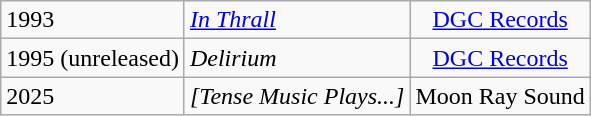<table class="wikitable">
<tr>
<td style="text-align:left;">1993</td>
<td style="text-align:left;"><em><a href='#'>In Thrall</a></em></td>
<td style="text-align:center;"><a href='#'>DGC Records</a></td>
</tr>
<tr>
<td style="text-align:left;">1995 (unreleased)</td>
<td style="text-align:left;"><em>Delirium</em></td>
<td style="text-align:center;"><a href='#'>DGC Records</a></td>
</tr>
<tr>
<td style="text-align:left;">2025</td>
<td style="text-align:left;"><em>[Tense Music Plays...]</em></td>
<td style="text-align:center;">Moon Ray Sound</td>
</tr>
</table>
